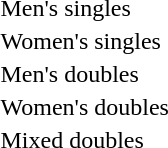<table>
<tr>
<td rowspan=2>Men's singles</td>
<td rowspan=2></td>
<td rowspan=2></td>
<td></td>
</tr>
<tr>
<td></td>
</tr>
<tr>
<td rowspan=2>Women's singles</td>
<td rowspan=2></td>
<td rowspan=2></td>
<td></td>
</tr>
<tr>
<td></td>
</tr>
<tr>
<td rowspan=2>Men's doubles</td>
<td rowspan=2></td>
<td rowspan=2></td>
<td></td>
</tr>
<tr>
<td></td>
</tr>
<tr>
<td rowspan=2>Women's doubles</td>
<td rowspan=2></td>
<td rowspan=2></td>
<td></td>
</tr>
<tr>
<td></td>
</tr>
<tr>
<td rowspan=2>Mixed doubles</td>
<td rowspan=2></td>
<td rowspan=2></td>
<td></td>
</tr>
<tr>
<td></td>
</tr>
</table>
